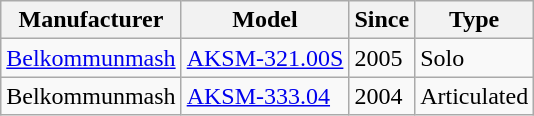<table class="wikitable sortable">
<tr>
<th>Manufacturer</th>
<th>Model</th>
<th>Since</th>
<th>Type</th>
</tr>
<tr>
<td><a href='#'>Belkommunmash</a></td>
<td><a href='#'>AKSM-321.00S</a></td>
<td>2005</td>
<td>Solo</td>
</tr>
<tr>
<td>Belkommunmash</td>
<td><a href='#'>AKSM-333.04</a></td>
<td>2004</td>
<td>Articulated</td>
</tr>
</table>
